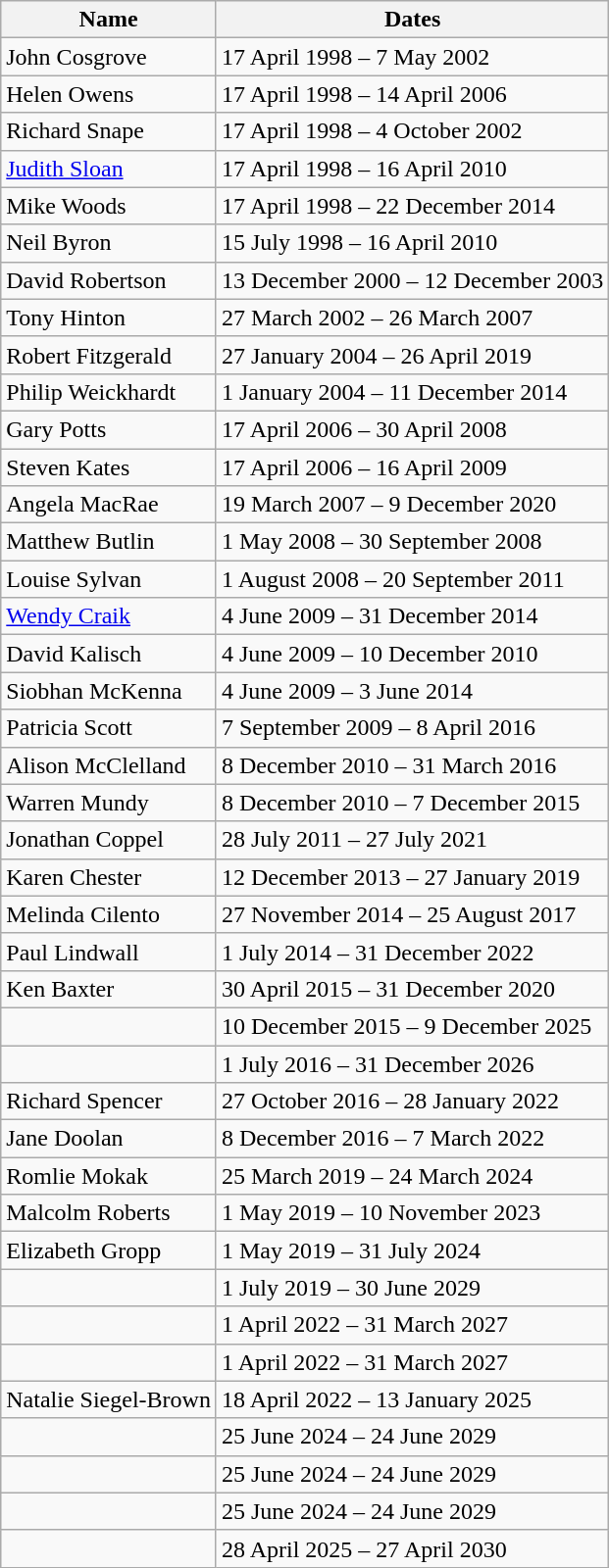<table class="wikitable">
<tr>
<th>Name</th>
<th>Dates</th>
</tr>
<tr>
<td>John Cosgrove</td>
<td>17 April 1998 – 7 May 2002</td>
</tr>
<tr>
<td>Helen Owens</td>
<td>17 April 1998 – 14 April 2006</td>
</tr>
<tr>
<td>Richard Snape</td>
<td>17 April 1998 – 4 October 2002</td>
</tr>
<tr>
<td><a href='#'>Judith Sloan</a></td>
<td>17 April 1998 – 16 April 2010</td>
</tr>
<tr>
<td>Mike Woods</td>
<td>17 April 1998 – 22 December 2014</td>
</tr>
<tr>
<td>Neil Byron</td>
<td>15 July 1998 – 16 April 2010</td>
</tr>
<tr>
<td>David Robertson</td>
<td>13 December 2000 – 12 December 2003</td>
</tr>
<tr>
<td>Tony Hinton</td>
<td>27 March 2002 – 26 March 2007</td>
</tr>
<tr>
<td>Robert Fitzgerald</td>
<td>27 January 2004 – 26 April 2019</td>
</tr>
<tr>
<td>Philip Weickhardt</td>
<td>1 January 2004 – 11 December 2014</td>
</tr>
<tr>
<td>Gary Potts</td>
<td>17 April 2006 – 30 April 2008</td>
</tr>
<tr>
<td>Steven Kates</td>
<td>17 April 2006 – 16 April 2009</td>
</tr>
<tr>
<td>Angela MacRae</td>
<td>19 March 2007 – 9 December 2020</td>
</tr>
<tr>
<td>Matthew Butlin</td>
<td>1 May 2008 – 30 September 2008</td>
</tr>
<tr>
<td>Louise Sylvan</td>
<td>1 August 2008 – 20 September 2011</td>
</tr>
<tr>
<td><a href='#'>Wendy Craik</a></td>
<td>4 June 2009 – 31 December 2014</td>
</tr>
<tr>
<td>David Kalisch</td>
<td>4 June 2009 – 10 December 2010</td>
</tr>
<tr>
<td>Siobhan McKenna</td>
<td>4 June 2009 – 3 June 2014</td>
</tr>
<tr>
<td>Patricia Scott</td>
<td>7 September 2009 – 8 April 2016</td>
</tr>
<tr>
<td>Alison McClelland</td>
<td>8 December 2010 – 31 March 2016</td>
</tr>
<tr>
<td>Warren Mundy</td>
<td>8 December 2010 – 7 December 2015</td>
</tr>
<tr>
<td>Jonathan Coppel</td>
<td>28 July 2011 – 27 July 2021</td>
</tr>
<tr>
<td>Karen Chester</td>
<td>12 December 2013 – 27 January 2019</td>
</tr>
<tr>
<td>Melinda Cilento</td>
<td>27 November 2014 – 25 August 2017</td>
</tr>
<tr>
<td>Paul Lindwall</td>
<td>1 July 2014 – 31 December 2022</td>
</tr>
<tr>
<td>Ken Baxter</td>
<td>30 April 2015 – 31 December 2020</td>
</tr>
<tr>
<td></td>
<td>10 December 2015 – 9 December 2025</td>
</tr>
<tr>
<td></td>
<td>1 July 2016 – 31 December 2026</td>
</tr>
<tr>
<td>Richard Spencer</td>
<td>27 October 2016 – 28 January 2022</td>
</tr>
<tr>
<td>Jane Doolan</td>
<td>8 December 2016 – 7 March 2022</td>
</tr>
<tr>
<td>Romlie Mokak</td>
<td>25 March 2019 – 24 March 2024</td>
</tr>
<tr>
<td>Malcolm Roberts</td>
<td>1 May 2019 – 10 November 2023</td>
</tr>
<tr>
<td>Elizabeth Gropp</td>
<td>1 May 2019 – 31 July 2024</td>
</tr>
<tr>
<td></td>
<td>1 July 2019 – 30 June 2029</td>
</tr>
<tr>
<td></td>
<td>1 April 2022 – 31 March 2027</td>
</tr>
<tr>
<td></td>
<td>1 April 2022 – 31 March 2027</td>
</tr>
<tr>
<td>Natalie Siegel-Brown</td>
<td>18 April 2022 – 13 January 2025</td>
</tr>
<tr>
<td></td>
<td>25 June 2024 – 24 June 2029</td>
</tr>
<tr>
<td></td>
<td>25 June 2024 – 24 June 2029</td>
</tr>
<tr>
<td></td>
<td>25 June 2024 – 24 June 2029</td>
</tr>
<tr>
<td></td>
<td>28 April 2025 – 27 April 2030</td>
</tr>
</table>
